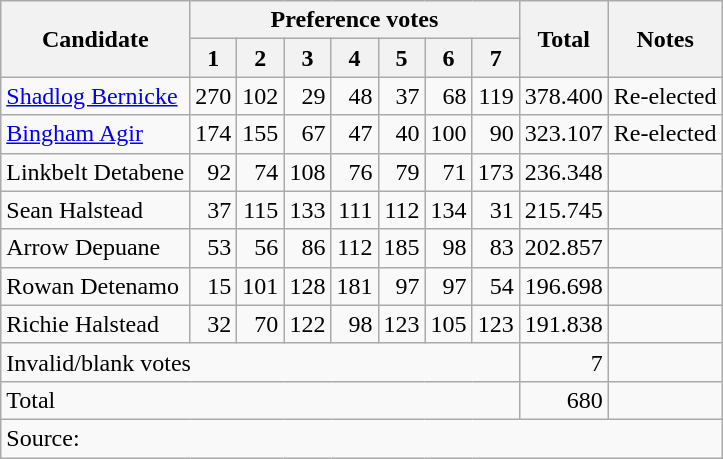<table class=wikitable style=text-align:right>
<tr>
<th rowspan=2>Candidate</th>
<th colspan=7>Preference votes</th>
<th rowspan=2>Total</th>
<th rowspan=2>Notes</th>
</tr>
<tr>
<th>1</th>
<th>2</th>
<th>3</th>
<th>4</th>
<th>5</th>
<th>6</th>
<th>7</th>
</tr>
<tr>
<td align=left><a href='#'>Shadlog Bernicke</a></td>
<td>270</td>
<td>102</td>
<td>29</td>
<td>48</td>
<td>37</td>
<td>68</td>
<td>119</td>
<td>378.400</td>
<td align=left>Re-elected</td>
</tr>
<tr>
<td align=left><a href='#'>Bingham Agir</a></td>
<td>174</td>
<td>155</td>
<td>67</td>
<td>47</td>
<td>40</td>
<td>100</td>
<td>90</td>
<td>323.107</td>
<td align=left>Re-elected</td>
</tr>
<tr>
<td align=left>Linkbelt Detabene</td>
<td>92</td>
<td>74</td>
<td>108</td>
<td>76</td>
<td>79</td>
<td>71</td>
<td>173</td>
<td>236.348</td>
<td></td>
</tr>
<tr>
<td align=left>Sean Halstead</td>
<td>37</td>
<td>115</td>
<td>133</td>
<td>111</td>
<td>112</td>
<td>134</td>
<td>31</td>
<td>215.745</td>
<td></td>
</tr>
<tr>
<td align=left>Arrow Depuane</td>
<td>53</td>
<td>56</td>
<td>86</td>
<td>112</td>
<td>185</td>
<td>98</td>
<td>83</td>
<td>202.857</td>
<td></td>
</tr>
<tr>
<td align=left>Rowan Detenamo</td>
<td>15</td>
<td>101</td>
<td>128</td>
<td>181</td>
<td>97</td>
<td>97</td>
<td>54</td>
<td>196.698</td>
<td></td>
</tr>
<tr>
<td align=left>Richie Halstead</td>
<td>32</td>
<td>70</td>
<td>122</td>
<td>98</td>
<td>123</td>
<td>105</td>
<td>123</td>
<td>191.838</td>
<td></td>
</tr>
<tr>
<td align=left colspan=8>Invalid/blank votes</td>
<td>7</td>
<td></td>
</tr>
<tr>
<td align=left colspan=8>Total</td>
<td>680</td>
<td></td>
</tr>
<tr>
<td align=left colspan=16>Source: </td>
</tr>
</table>
